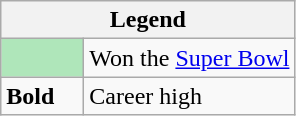<table class="wikitable mw-collapsible mw-collapsed">
<tr>
<th colspan="2">Legend</th>
</tr>
<tr>
<td style="background:#afe6ba; width:3em;"></td>
<td>Won the <a href='#'>Super Bowl</a></td>
</tr>
<tr>
<td><strong>Bold</strong></td>
<td>Career high</td>
</tr>
</table>
